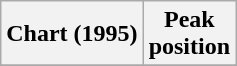<table class="wikitable plainrowheaders" style="text-align:center">
<tr>
<th scope="col">Chart (1995)</th>
<th scope="col">Peak<br>position</th>
</tr>
<tr>
</tr>
</table>
